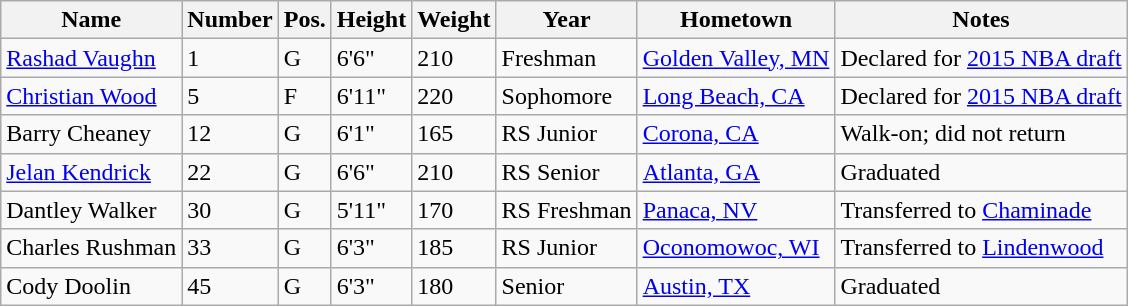<table class="wikitable sortable" border="1">
<tr>
<th>Name</th>
<th>Number</th>
<th>Pos.</th>
<th>Height</th>
<th>Weight</th>
<th>Year</th>
<th>Hometown</th>
<th class="unsortable">Notes</th>
</tr>
<tr>
<td sortname><a href='#'>Rashad Vaughn</a></td>
<td>1</td>
<td>G</td>
<td>6'6"</td>
<td>210</td>
<td>Freshman</td>
<td><a href='#'>Golden Valley, MN</a></td>
<td>Declared for <a href='#'>2015 NBA draft</a></td>
</tr>
<tr>
<td sortname><a href='#'>Christian Wood</a></td>
<td>5</td>
<td>F</td>
<td>6'11"</td>
<td>220</td>
<td>Sophomore</td>
<td><a href='#'>Long Beach, CA</a></td>
<td>Declared for <a href='#'>2015 NBA draft</a></td>
</tr>
<tr>
<td sortname>Barry Cheaney</td>
<td>12</td>
<td>G</td>
<td>6'1"</td>
<td>165</td>
<td>RS Junior</td>
<td><a href='#'>Corona, CA</a></td>
<td>Walk-on; did not return</td>
</tr>
<tr>
<td sortname><a href='#'>Jelan Kendrick</a></td>
<td>22</td>
<td>G</td>
<td>6'6"</td>
<td>210</td>
<td>RS Senior</td>
<td><a href='#'>Atlanta, GA</a></td>
<td>Graduated</td>
</tr>
<tr>
<td sortname>Dantley Walker</td>
<td>30</td>
<td>G</td>
<td>5'11"</td>
<td>170</td>
<td>RS Freshman</td>
<td><a href='#'>Panaca, NV</a></td>
<td>Transferred to <a href='#'>Chaminade</a></td>
</tr>
<tr>
<td sortname>Charles Rushman</td>
<td>33</td>
<td>G</td>
<td>6'3"</td>
<td>185</td>
<td>RS Junior</td>
<td><a href='#'>Oconomowoc, WI</a></td>
<td>Transferred to <a href='#'>Lindenwood</a></td>
</tr>
<tr>
<td sortname>Cody Doolin</td>
<td>45</td>
<td>G</td>
<td>6'3"</td>
<td>180</td>
<td>Senior</td>
<td><a href='#'>Austin, TX</a></td>
<td>Graduated</td>
</tr>
</table>
